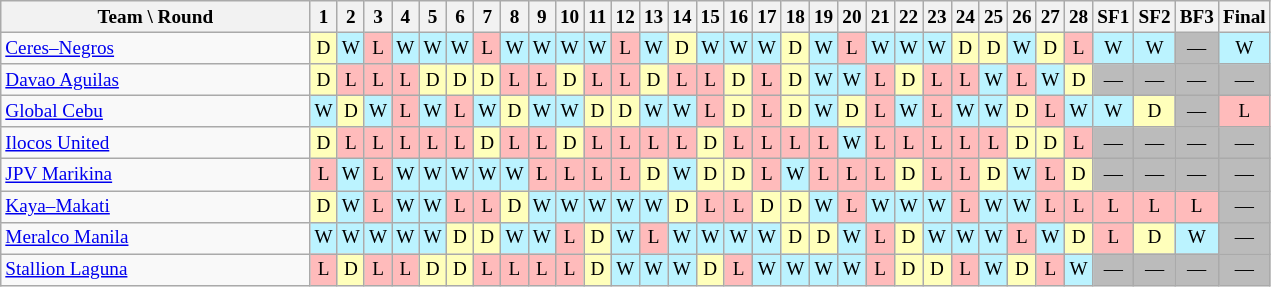<table class="wikitable" style="font-size: 80%; text-align:center;">
<tr>
<th style="width:200px;">Team \ Round</th>
<th>1</th>
<th>2</th>
<th>3</th>
<th>4</th>
<th>5</th>
<th>6</th>
<th>7</th>
<th>8</th>
<th>9</th>
<th>10</th>
<th>11</th>
<th>12</th>
<th>13</th>
<th>14</th>
<th>15</th>
<th>16</th>
<th>17</th>
<th>18</th>
<th>19</th>
<th>20</th>
<th>21</th>
<th>22</th>
<th>23</th>
<th>24</th>
<th>25</th>
<th>26</th>
<th>27</th>
<th>28</th>
<th>SF1</th>
<th>SF2</th>
<th>BF3</th>
<th>Final</th>
</tr>
<tr align="center">
<td align="left"><a href='#'>Ceres–Negros</a></td>
<td bgcolor=#FFFFBB>D</td>
<td bgcolor=#BBF3FF>W</td>
<td bgcolor=#FFBBBB>L</td>
<td bgcolor=#BBF3FF>W</td>
<td bgcolor=#BBF3FF>W</td>
<td bgcolor=#BBF3FF>W</td>
<td bgcolor=#FFBBBB>L</td>
<td bgcolor=#BBF3FF>W</td>
<td bgcolor=#BBF3FF>W</td>
<td bgcolor=#BBF3FF>W</td>
<td bgcolor=#BBF3FF>W</td>
<td bgcolor=#FFBBBB>L</td>
<td bgcolor=#BBF3FF>W</td>
<td bgcolor=#FFFFBB>D</td>
<td bgcolor=#BBF3FF>W</td>
<td bgcolor=#BBF3FF>W</td>
<td bgcolor=#BBF3FF>W</td>
<td bgcolor=#FFFFBB>D</td>
<td bgcolor=#BBF3FF>W</td>
<td bgcolor=#FFBBBB>L</td>
<td bgcolor=#BBF3FF>W</td>
<td bgcolor=#BBF3FF>W</td>
<td bgcolor=#BBF3FF>W</td>
<td bgcolor=#FFFFBB>D</td>
<td bgcolor=#FFFFBB>D</td>
<td bgcolor=#BBF3FF>W</td>
<td bgcolor=#FFFFBB>D</td>
<td bgcolor=#FFBBBB>L</td>
<td bgcolor=#BBF3FF>W</td>
<td bgcolor=#BBF3FF>W</td>
<td bgcolor=#BBBBBB>—</td>
<td bgcolor=#BBF3FF>W</td>
</tr>
<tr align=center>
<td align=left><a href='#'>Davao Aguilas</a></td>
<td bgcolor=#FFFFBB>D</td>
<td bgcolor=#FFBBBB>L</td>
<td bgcolor=#FFBBBB>L</td>
<td bgcolor=#FFBBBB>L</td>
<td bgcolor=#FFFFBB>D</td>
<td bgcolor=#FFFFBB>D</td>
<td bgcolor=#FFFFBB>D</td>
<td bgcolor=#FFBBBB>L</td>
<td bgcolor=#FFBBBB>L</td>
<td bgcolor=#FFFFBB>D</td>
<td bgcolor=#FFBBBB>L</td>
<td bgcolor=#FFBBBB>L</td>
<td bgcolor=#FFFFBB>D</td>
<td bgcolor=#FFBBBB>L</td>
<td bgcolor=#FFBBBB>L</td>
<td bgcolor=#FFFFBB>D</td>
<td bgcolor=#FFBBBB>L</td>
<td bgcolor=#FFFFBB>D</td>
<td bgcolor=#BBF3FF>W</td>
<td bgcolor=#BBF3FF>W</td>
<td bgcolor=#FFBBBB>L</td>
<td bgcolor=#FFFFBB>D</td>
<td bgcolor=#FFBBBB>L</td>
<td bgcolor=#FFBBBB>L</td>
<td bgcolor=#BBF3FF>W</td>
<td bgcolor=#FFBBBB>L</td>
<td bgcolor=#BBF3FF>W</td>
<td bgcolor=#FFFFBB>D</td>
<td bgcolor=#BBBBBB>—</td>
<td bgcolor=#BBBBBB>—</td>
<td bgcolor=#BBBBBB>—</td>
<td bgcolor=#BBBBBB>—</td>
</tr>
<tr align=center>
<td align=left><a href='#'>Global Cebu</a></td>
<td bgcolor=#BBF3FF>W</td>
<td bgcolor=#FFFFBB>D</td>
<td bgcolor=#BBF3FF>W</td>
<td bgcolor=#FFBBBB>L</td>
<td bgcolor=#BBF3FF>W</td>
<td bgcolor=#FFBBBB>L</td>
<td bgcolor=#BBF3FF>W</td>
<td bgcolor=#FFFFBB>D</td>
<td bgcolor=#BBF3FF>W</td>
<td bgcolor=#BBF3FF>W</td>
<td bgcolor=#FFFFBB>D</td>
<td bgcolor=#FFFFBB>D</td>
<td bgcolor=#BBF3FF>W</td>
<td bgcolor=#BBF3FF>W</td>
<td bgcolor=#FFBBBB>L</td>
<td bgcolor=#FFFFBB>D</td>
<td bgcolor=#FFBBBB>L</td>
<td bgcolor=#FFFFBB>D</td>
<td bgcolor=#BBF3FF>W</td>
<td bgcolor=#FFFFBB>D</td>
<td bgcolor=#FFBBBB>L</td>
<td bgcolor=#BBF3FF>W</td>
<td bgcolor=#FFBBBB>L</td>
<td bgcolor=#BBF3FF>W</td>
<td bgcolor=#BBF3FF>W</td>
<td bgcolor=#FFFFBB>D</td>
<td bgcolor=#FFBBBB>L</td>
<td bgcolor=#BBF3FF>W</td>
<td bgcolor=#BBF3FF>W</td>
<td bgcolor=#FFFFBB>D</td>
<td bgcolor=#BBBBBB>—</td>
<td bgcolor=#FFBBBB>L</td>
</tr>
<tr align=center>
<td align=left><a href='#'>Ilocos United</a></td>
<td bgcolor=#FFFFBB>D</td>
<td bgcolor=#FFBBBB>L</td>
<td bgcolor=#FFBBBB>L</td>
<td bgcolor=#FFBBBB>L</td>
<td bgcolor=#FFBBBB>L</td>
<td bgcolor=#FFBBBB>L</td>
<td bgcolor=#FFFFBB>D</td>
<td bgcolor=#FFBBBB>L</td>
<td bgcolor=#FFBBBB>L</td>
<td bgcolor=#FFFFBB>D</td>
<td bgcolor=#FFBBBB>L</td>
<td bgcolor=#FFBBBB>L</td>
<td bgcolor=#FFBBBB>L</td>
<td bgcolor=#FFBBBB>L</td>
<td bgcolor=#FFFFBB>D</td>
<td bgcolor=#FFBBBB>L</td>
<td bgcolor=#FFBBBB>L</td>
<td bgcolor=#FFBBBB>L</td>
<td bgcolor=#FFBBBB>L</td>
<td bgcolor=#BBF3FF>W</td>
<td bgcolor=#FFBBBB>L</td>
<td bgcolor=#FFBBBB>L</td>
<td bgcolor=#FFBBBB>L</td>
<td bgcolor=#FFBBBB>L</td>
<td bgcolor=#FFBBBB>L</td>
<td bgcolor=#FFFFBB>D</td>
<td bgcolor=#FFFFBB>D</td>
<td bgcolor=#FFBBBB>L</td>
<td bgcolor=#BBBBBB>—</td>
<td bgcolor=#BBBBBB>—</td>
<td bgcolor=#BBBBBB>—</td>
<td bgcolor=#BBBBBB>—</td>
</tr>
<tr align=center>
<td align=left><a href='#'>JPV Marikina</a></td>
<td bgcolor=#FFBBBB>L</td>
<td bgcolor=#BBF3FF>W</td>
<td bgcolor=#FFBBBB>L</td>
<td bgcolor=#BBF3FF>W</td>
<td bgcolor=#BBF3FF>W</td>
<td bgcolor=#BBF3FF>W</td>
<td bgcolor=#BBF3FF>W</td>
<td bgcolor=#BBF3FF>W</td>
<td bgcolor=#FFBBBB>L</td>
<td bgcolor=#FFBBBB>L</td>
<td bgcolor=#FFBBBB>L</td>
<td bgcolor=#FFBBBB>L</td>
<td bgcolor=#FFFFBB>D</td>
<td bgcolor=#BBF3FF>W</td>
<td bgcolor=#FFFFBB>D</td>
<td bgcolor=#FFFFBB>D</td>
<td bgcolor=#FFBBBB>L</td>
<td bgcolor=#BBF3FF>W</td>
<td bgcolor=#FFBBBB>L</td>
<td bgcolor=#FFBBBB>L</td>
<td bgcolor=#FFBBBB>L</td>
<td bgcolor=#FFFFBB>D</td>
<td bgcolor=#FFBBBB>L</td>
<td bgcolor=#FFBBBB>L</td>
<td bgcolor=#FFFFBB>D</td>
<td bgcolor=#BBF3FF>W</td>
<td bgcolor=#FFBBBB>L</td>
<td bgcolor=#FFFFBB>D</td>
<td bgcolor=#BBBBBB>—</td>
<td bgcolor=#BBBBBB>—</td>
<td bgcolor=#BBBBBB>—</td>
<td bgcolor=#BBBBBB>—</td>
</tr>
<tr align=center>
<td align=left><a href='#'>Kaya–Makati</a></td>
<td bgcolor=#FFFFBB>D</td>
<td bgcolor=#BBF3FF>W</td>
<td bgcolor=#FFBBBB>L</td>
<td bgcolor=#BBF3FF>W</td>
<td bgcolor=#BBF3FF>W</td>
<td bgcolor=#FFBBBB>L</td>
<td bgcolor=#FFBBBB>L</td>
<td bgcolor=#FFFFBB>D</td>
<td bgcolor=#BBF3FF>W</td>
<td bgcolor=#BBF3FF>W</td>
<td bgcolor=#BBF3FF>W</td>
<td bgcolor=#BBF3FF>W</td>
<td bgcolor=#BBF3FF>W</td>
<td bgcolor=#FFFFBB>D</td>
<td bgcolor=#FFBBBB>L</td>
<td bgcolor=#FFBBBB>L</td>
<td bgcolor=#FFFFBB>D</td>
<td bgcolor=#FFFFBB>D</td>
<td bgcolor=#BBF3FF>W</td>
<td bgcolor=#FFBBBB>L</td>
<td bgcolor=#BBF3FF>W</td>
<td bgcolor=#BBF3FF>W</td>
<td bgcolor=#BBF3FF>W</td>
<td bgcolor=#FFBBBB>L</td>
<td bgcolor=#BBF3FF>W</td>
<td bgcolor=#BBF3FF>W</td>
<td bgcolor=#FFBBBB>L</td>
<td bgcolor=#FFBBBB>L</td>
<td bgcolor=#FFBBBB>L</td>
<td bgcolor=#FFBBBB>L</td>
<td bgcolor=#FFBBBB>L</td>
<td bgcolor=#BBBBBB>—</td>
</tr>
<tr align=center>
<td align=left><a href='#'>Meralco Manila</a></td>
<td bgcolor=#BBF3FF>W</td>
<td bgcolor=#BBF3FF>W</td>
<td bgcolor=#BBF3FF>W</td>
<td bgcolor=#BBF3FF>W</td>
<td bgcolor=#BBF3FF>W</td>
<td bgcolor=#FFFFBB>D</td>
<td bgcolor=#FFFFBB>D</td>
<td bgcolor=#BBF3FF>W</td>
<td bgcolor=#BBF3FF>W</td>
<td bgcolor=#FFBBBB>L</td>
<td bgcolor=#FFFFBB>D</td>
<td bgcolor=#BBF3FF>W</td>
<td bgcolor=#FFBBBB>L</td>
<td bgcolor=#BBF3FF>W</td>
<td bgcolor=#BBF3FF>W</td>
<td bgcolor=#BBF3FF>W</td>
<td bgcolor=#BBF3FF>W</td>
<td bgcolor=#FFFFBB>D</td>
<td bgcolor=#FFFFBB>D</td>
<td bgcolor=#BBF3FF>W</td>
<td bgcolor=#FFBBBB>L</td>
<td bgcolor=#FFFFBB>D</td>
<td bgcolor=#BBF3FF>W</td>
<td bgcolor=#BBF3FF>W</td>
<td bgcolor=#BBF3FF>W</td>
<td bgcolor=#FFBBBB>L</td>
<td bgcolor=#BBF3FF>W</td>
<td bgcolor=#FFFFBB>D</td>
<td bgcolor=#FFBBBB>L</td>
<td bgcolor=#FFFFBB>D</td>
<td bgcolor=#BBF3FF>W</td>
<td bgcolor=#BBBBBB>—</td>
</tr>
<tr align=center>
<td align=left><a href='#'>Stallion Laguna</a></td>
<td bgcolor=#FFBBBB>L</td>
<td bgcolor=#FFFFBB>D</td>
<td bgcolor=#FFBBBB>L</td>
<td bgcolor=#FFBBBB>L</td>
<td bgcolor=#FFFFBB>D</td>
<td bgcolor=#FFFFBB>D</td>
<td bgcolor=#FFBBBB>L</td>
<td bgcolor=#FFBBBB>L</td>
<td bgcolor=#FFBBBB>L</td>
<td bgcolor=#FFBBBB>L</td>
<td bgcolor=#FFFFBB>D</td>
<td bgcolor=#BBF3FF>W</td>
<td bgcolor=#BBF3FF>W</td>
<td bgcolor=#BBF3FF>W</td>
<td bgcolor=#FFFFBB>D</td>
<td bgcolor=#FFBBBB>L</td>
<td bgcolor=#BBF3FF>W</td>
<td bgcolor=#BBF3FF>W</td>
<td bgcolor=#BBF3FF>W</td>
<td bgcolor=#BBF3FF>W</td>
<td bgcolor=#FFBBBB>L</td>
<td bgcolor=#FFFFBB>D</td>
<td bgcolor=#FFFFBB>D</td>
<td bgcolor=#FFBBBB>L</td>
<td bgcolor=#BBF3FF>W</td>
<td bgcolor=#FFFFBB>D</td>
<td bgcolor=#FFBBBB>L</td>
<td bgcolor=#BBF3FF>W</td>
<td bgcolor=#BBBBBB>—</td>
<td bgcolor=#BBBBBB>—</td>
<td bgcolor=#BBBBBB>—</td>
<td bgcolor=#BBBBBB>—</td>
</tr>
</table>
